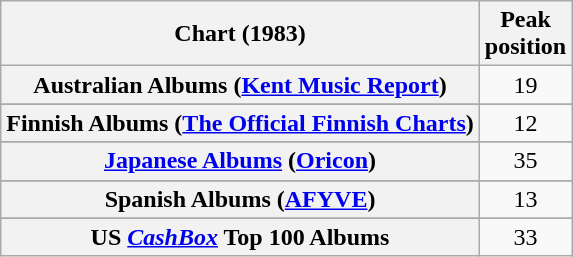<table class="wikitable sortable plainrowheaders" style="text-align:center">
<tr>
<th scope=col>Chart (1983)</th>
<th scope=col>Peak<br>position</th>
</tr>
<tr>
<th scope=row>Australian Albums (<a href='#'>Kent Music Report</a>)</th>
<td align="center">19</td>
</tr>
<tr>
</tr>
<tr>
</tr>
<tr>
</tr>
<tr>
<th scope="row">Finnish Albums (<a href='#'>The Official Finnish Charts</a>)</th>
<td align="center">12</td>
</tr>
<tr>
</tr>
<tr>
<th scope=row><a href='#'>Japanese Albums</a> (<a href='#'>Oricon</a>)</th>
<td align="center">35</td>
</tr>
<tr>
</tr>
<tr>
</tr>
<tr>
<th scope="row">Spanish Albums (<a href='#'>AFYVE</a>)</th>
<td align="center">13</td>
</tr>
<tr>
</tr>
<tr>
</tr>
<tr>
</tr>
<tr>
<th scope=row>US <em><a href='#'>CashBox</a></em> Top 100 Albums</th>
<td align="center">33</td>
</tr>
</table>
